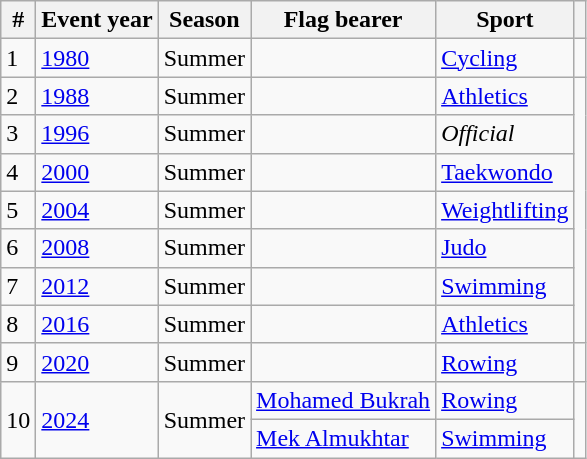<table class="wikitable sortable">
<tr>
<th>#</th>
<th>Event year</th>
<th>Season</th>
<th>Flag bearer</th>
<th>Sport</th>
<th></th>
</tr>
<tr>
<td>1</td>
<td><a href='#'>1980</a></td>
<td>Summer</td>
<td></td>
<td><a href='#'>Cycling</a></td>
<td></td>
</tr>
<tr>
<td>2</td>
<td><a href='#'>1988</a></td>
<td>Summer</td>
<td></td>
<td><a href='#'>Athletics</a></td>
<td rowspan=7></td>
</tr>
<tr>
<td>3</td>
<td><a href='#'>1996</a></td>
<td>Summer</td>
<td></td>
<td><em>Official</em></td>
</tr>
<tr>
<td>4</td>
<td><a href='#'>2000</a></td>
<td>Summer</td>
<td></td>
<td><a href='#'>Taekwondo</a></td>
</tr>
<tr>
<td>5</td>
<td><a href='#'>2004</a></td>
<td>Summer</td>
<td></td>
<td><a href='#'>Weightlifting</a></td>
</tr>
<tr>
<td>6</td>
<td><a href='#'>2008</a></td>
<td>Summer</td>
<td></td>
<td><a href='#'>Judo</a></td>
</tr>
<tr>
<td>7</td>
<td><a href='#'>2012</a></td>
<td>Summer</td>
<td></td>
<td><a href='#'>Swimming</a></td>
</tr>
<tr>
<td>8</td>
<td><a href='#'>2016</a></td>
<td>Summer</td>
<td></td>
<td><a href='#'>Athletics</a></td>
</tr>
<tr>
<td>9</td>
<td><a href='#'>2020</a></td>
<td>Summer</td>
<td></td>
<td><a href='#'>Rowing</a></td>
<td></td>
</tr>
<tr>
<td rowspan=2>10</td>
<td rowspan=2><a href='#'>2024</a></td>
<td rowspan=2>Summer</td>
<td><a href='#'>Mohamed Bukrah</a></td>
<td><a href='#'>Rowing</a></td>
<td rowspan=2></td>
</tr>
<tr>
<td><a href='#'>Mek Almukhtar</a></td>
<td><a href='#'>Swimming</a></td>
</tr>
</table>
